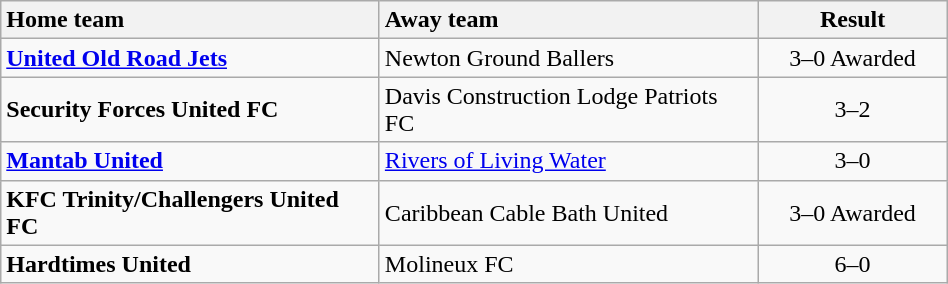<table class="wikitable" style="width:50%">
<tr>
<th style="width:40%; text-align:left">Home team</th>
<th style="width:40%; text-align:left">Away team</th>
<th>Result</th>
</tr>
<tr>
<td><strong><a href='#'>United Old Road Jets</a></strong></td>
<td>Newton Ground Ballers</td>
<td style="text-align:center">3–0 Awarded</td>
</tr>
<tr>
<td><strong>Security Forces United FC</strong></td>
<td>Davis Construction Lodge Patriots FC</td>
<td style="text-align:center">3–2</td>
</tr>
<tr>
<td><strong><a href='#'>Mantab United</a></strong></td>
<td><a href='#'>Rivers of Living Water</a></td>
<td style="text-align:center">3–0</td>
</tr>
<tr>
<td><strong>KFC Trinity/Challengers United FC</strong></td>
<td>Caribbean Cable Bath United</td>
<td style="text-align:center">3–0 Awarded</td>
</tr>
<tr>
<td><strong>Hardtimes United</strong></td>
<td>Molineux FC</td>
<td style="text-align:center">6–0</td>
</tr>
</table>
